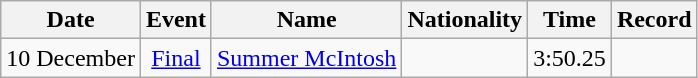<table class="wikitable" style=text-align:center>
<tr>
<th>Date</th>
<th>Event</th>
<th>Name</th>
<th>Nationality</th>
<th>Time</th>
<th>Record</th>
</tr>
<tr>
<td>10 December</td>
<td><a href='#'>Final</a></td>
<td align=left><a href='#'>Summer McIntosh</a></td>
<td align=left></td>
<td>3:50.25</td>
<td></td>
</tr>
</table>
